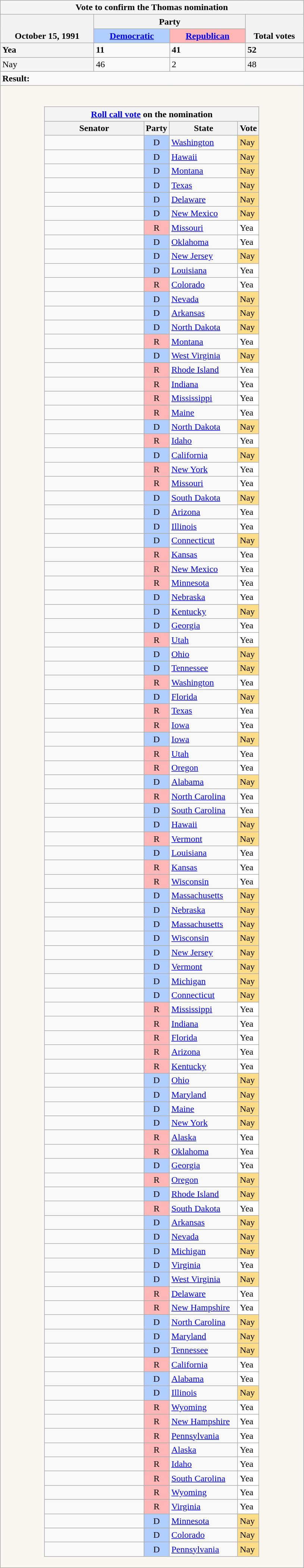<table class="wikitable">
<tr>
<th colspan=4 style="background:#f5f5f5">Vote to confirm the Thomas nomination</th>
</tr>
<tr style="vertical-align:bottom;">
<th rowspan=2>October 15, 1991</th>
<th colspan=2>Party</th>
<th rowspan=2>Total votes</th>
</tr>
<tr style="vertical-align:bottom;">
<th style="background-color:#b0ceff;"><a href='#'>Democratic</a></th>
<th style="background-color:#ffb6b6;"><a href='#'>Republican</a></th>
</tr>
<tr>
<td style="width: 10em; background:#F5F5F5"><strong>Yea</strong></td>
<td style="width: 8em;"><strong>11</strong></td>
<td style="width: 8em;"><strong>41</strong></td>
<td style="width: 6em; background:#F5F5F5"><strong>52</strong></td>
</tr>
<tr>
<td style="background:#F5F5F5">Nay</td>
<td>46</td>
<td>2</td>
<td style="background:#F5F5F5">48</td>
</tr>
<tr>
<td colspan=4 style="text-align:left;"><strong>Result: </strong></td>
</tr>
<tr>
<td colspan=5 style="background:#f9f7f0"><br><table class="wikitable sortable" style="margin:1em auto;">
<tr>
<th colspan=4 style="background:#f5f5f5"><a href='#'>Roll call vote</a> on the nomination</th>
</tr>
<tr>
<th scope="col" style="width: 170px;">Senator</th>
<th>Party</th>
<th scope="col" style="width: 115px;">State</th>
<th>Vote</th>
</tr>
<tr>
<td></td>
<td style="background-color:#b0ceff; text-align: center;">D</td>
<td><a href='#'>Washington</a></td>
<td style="background-color:#ffdd88;">Nay</td>
</tr>
<tr>
<td></td>
<td style="background-color:#b0ceff; text-align: center;">D</td>
<td><a href='#'>Hawaii</a></td>
<td style="background-color:#ffdd88;">Nay</td>
</tr>
<tr>
<td></td>
<td style="background-color:#b0ceff; text-align: center;">D</td>
<td><a href='#'>Montana</a></td>
<td style="background-color:#ffdd88;">Nay</td>
</tr>
<tr>
<td></td>
<td style="background-color:#b0ceff; text-align: center;">D</td>
<td><a href='#'>Texas</a></td>
<td style="background-color:#ffdd88;">Nay</td>
</tr>
<tr>
<td></td>
<td style="background-color:#b0ceff; text-align: center;">D</td>
<td><a href='#'>Delaware</a></td>
<td style="background-color:#ffdd88;">Nay</td>
</tr>
<tr>
<td></td>
<td style="background-color:#b0ceff; text-align: center;">D</td>
<td><a href='#'>New Mexico</a></td>
<td style="background-color:#ffdd88;">Nay</td>
</tr>
<tr>
<td></td>
<td style="background-color:#ffb6b6; text-align: center;">R</td>
<td><a href='#'>Missouri</a></td>
<td style="background-color:#ffffff;">Yea</td>
</tr>
<tr>
<td></td>
<td style="background-color:#b0ceff; text-align: center;">D</td>
<td><a href='#'>Oklahoma</a></td>
<td style="background-color:#ffffff;">Yea</td>
</tr>
<tr>
<td></td>
<td style="background-color:#b0ceff; text-align: center;">D</td>
<td><a href='#'>New Jersey</a></td>
<td style="background-color:#ffdd88;">Nay</td>
</tr>
<tr>
<td></td>
<td style="background-color:#b0ceff; text-align: center;">D</td>
<td><a href='#'>Louisiana</a></td>
<td style="background-color:#ffffff;">Yea</td>
</tr>
<tr>
<td></td>
<td style="background-color:#ffb6b6; text-align: center;">R</td>
<td><a href='#'>Colorado</a></td>
<td style="background-color:#ffffff;">Yea</td>
</tr>
<tr>
<td></td>
<td style="background-color:#b0ceff; text-align: center;">D</td>
<td><a href='#'>Nevada</a></td>
<td style="background-color:#ffdd88;">Nay</td>
</tr>
<tr>
<td></td>
<td style="background-color:#b0ceff; text-align: center;">D</td>
<td><a href='#'>Arkansas</a></td>
<td style="background-color:#ffdd88;">Nay</td>
</tr>
<tr>
<td></td>
<td style="background-color:#b0ceff; text-align: center;">D</td>
<td><a href='#'>North Dakota</a></td>
<td style="background-color:#ffdd88;">Nay</td>
</tr>
<tr>
<td></td>
<td style="background-color:#ffb6b6; text-align: center;">R</td>
<td><a href='#'>Montana</a></td>
<td style="background-color:#ffffff;">Yea</td>
</tr>
<tr>
<td></td>
<td style="background-color:#b0ceff; text-align: center;">D</td>
<td><a href='#'>West Virginia</a></td>
<td style="background-color:#ffdd88;">Nay</td>
</tr>
<tr>
<td></td>
<td style="background-color:#ffb6b6; text-align: center;">R</td>
<td><a href='#'>Rhode Island</a></td>
<td style="background-color:#ffffff;">Yea</td>
</tr>
<tr>
<td></td>
<td style="background-color:#ffb6b6; text-align: center;">R</td>
<td><a href='#'>Indiana</a></td>
<td style="background-color:#ffffff;">Yea</td>
</tr>
<tr>
<td></td>
<td style="background-color:#ffb6b6; text-align: center;">R</td>
<td><a href='#'>Mississippi</a></td>
<td style="background-color:#ffffff;">Yea</td>
</tr>
<tr>
<td></td>
<td style="background-color:#ffb6b6; text-align: center;">R</td>
<td><a href='#'>Maine</a></td>
<td style="background-color:#ffffff;">Yea</td>
</tr>
<tr>
<td></td>
<td style="background-color:#b0ceff; text-align: center;">D</td>
<td><a href='#'>North Dakota</a></td>
<td style="background-color:#ffdd88;">Nay</td>
</tr>
<tr>
<td></td>
<td style="background-color:#ffb6b6; text-align: center;">R</td>
<td><a href='#'>Idaho</a></td>
<td style="background-color:#ffffff;">Yea</td>
</tr>
<tr>
<td></td>
<td style="background-color:#b0ceff; text-align: center;">D</td>
<td><a href='#'>California</a></td>
<td style="background-color:#ffdd88;">Nay</td>
</tr>
<tr>
<td></td>
<td style="background-color:#ffb6b6; text-align: center;">R</td>
<td><a href='#'>New York</a></td>
<td style="background-color:#ffffff;">Yea</td>
</tr>
<tr>
<td></td>
<td style="background-color:#ffb6b6; text-align: center;">R</td>
<td><a href='#'>Missouri</a></td>
<td style="background-color:#ffffff;">Yea</td>
</tr>
<tr>
<td></td>
<td style="background-color:#b0ceff; text-align: center;">D</td>
<td><a href='#'>South Dakota</a></td>
<td style="background-color:#ffdd88;">Nay</td>
</tr>
<tr>
<td></td>
<td style="background-color:#b0ceff; text-align: center;">D</td>
<td><a href='#'>Arizona</a></td>
<td style="background-color:#ffffff;">Yea</td>
</tr>
<tr>
<td></td>
<td style="background-color:#b0ceff; text-align: center;">D</td>
<td><a href='#'>Illinois</a></td>
<td style="background-color:#ffffff;">Yea</td>
</tr>
<tr>
<td></td>
<td style="background-color:#b0ceff; text-align: center;">D</td>
<td><a href='#'>Connecticut</a></td>
<td style="background-color:#ffdd88;">Nay</td>
</tr>
<tr>
<td></td>
<td style="background-color:#ffb6b6; text-align: center;">R</td>
<td><a href='#'>Kansas</a></td>
<td style="background-color:#ffffff;">Yea</td>
</tr>
<tr>
<td></td>
<td style="background-color:#ffb6b6; text-align: center;">R</td>
<td><a href='#'>New Mexico</a></td>
<td style="background-color:#ffffff;">Yea</td>
</tr>
<tr>
<td></td>
<td style="background-color:#ffb6b6; text-align: center;">R</td>
<td><a href='#'>Minnesota</a></td>
<td style="background-color:#ffffff;">Yea</td>
</tr>
<tr>
<td></td>
<td style="background-color:#b0ceff; text-align: center;">D</td>
<td><a href='#'>Nebraska</a></td>
<td style="background-color:#ffffff;">Yea</td>
</tr>
<tr>
<td></td>
<td style="background-color:#b0ceff; text-align: center;">D</td>
<td><a href='#'>Kentucky</a></td>
<td style="background-color:#ffdd88;">Nay</td>
</tr>
<tr>
<td></td>
<td style="background-color:#b0ceff; text-align: center;">D</td>
<td><a href='#'>Georgia</a></td>
<td style="background-color:#ffffff;">Yea</td>
</tr>
<tr>
<td></td>
<td style="background-color:#ffb6b6; text-align: center;">R</td>
<td><a href='#'>Utah</a></td>
<td style="background-color:#ffffff;">Yea</td>
</tr>
<tr>
<td></td>
<td style="background-color:#b0ceff; text-align: center;">D</td>
<td><a href='#'>Ohio</a></td>
<td style="background-color:#ffdd88;">Nay</td>
</tr>
<tr>
<td></td>
<td style="background-color:#b0ceff; text-align: center;">D</td>
<td><a href='#'>Tennessee</a></td>
<td style="background-color:#ffdd88;">Nay</td>
</tr>
<tr>
<td></td>
<td style="background-color:#ffb6b6; text-align: center;">R</td>
<td><a href='#'>Washington</a></td>
<td style="background-color:#ffffff;">Yea</td>
</tr>
<tr>
<td></td>
<td style="background-color:#b0ceff; text-align: center;">D</td>
<td><a href='#'>Florida</a></td>
<td style="background-color:#ffdd88;">Nay</td>
</tr>
<tr>
<td></td>
<td style="background-color:#ffb6b6; text-align: center;">R</td>
<td><a href='#'>Texas</a></td>
<td style="background-color:#ffffff;">Yea</td>
</tr>
<tr>
<td></td>
<td style="background-color:#ffb6b6; text-align: center;">R</td>
<td><a href='#'>Iowa</a></td>
<td style="background-color:#ffffff;">Yea</td>
</tr>
<tr>
<td></td>
<td style="background-color:#b0ceff; text-align: center;">D</td>
<td><a href='#'>Iowa</a></td>
<td style="background-color:#ffdd88;">Nay</td>
</tr>
<tr>
<td></td>
<td style="background-color:#ffb6b6; text-align: center;">R</td>
<td><a href='#'>Utah</a></td>
<td style="background-color:#ffffff;">Yea</td>
</tr>
<tr>
<td></td>
<td style="background-color:#ffb6b6; text-align: center;">R</td>
<td><a href='#'>Oregon</a></td>
<td style="background-color:#ffffff;">Yea</td>
</tr>
<tr>
<td></td>
<td style="background-color:#b0ceff; text-align: center;">D</td>
<td><a href='#'>Alabama</a></td>
<td style="background-color:#ffdd88;">Nay</td>
</tr>
<tr>
<td></td>
<td style="background-color:#ffb6b6; text-align: center;">R</td>
<td><a href='#'>North Carolina</a></td>
<td style="background-color:#ffffff;">Yea</td>
</tr>
<tr>
<td></td>
<td style="background-color:#b0ceff; text-align: center;">D</td>
<td><a href='#'>South Carolina</a></td>
<td style="background-color:#ffffff;">Yea</td>
</tr>
<tr>
<td></td>
<td style="background-color:#b0ceff; text-align: center;">D</td>
<td><a href='#'>Hawaii</a></td>
<td style="background-color:#ffdd88;">Nay</td>
</tr>
<tr>
<td></td>
<td style="background-color:#ffb6b6; text-align: center;">R</td>
<td><a href='#'>Vermont</a></td>
<td style="background-color:#ffdd88;">Nay</td>
</tr>
<tr>
<td></td>
<td style="background-color:#b0ceff; text-align: center;">D</td>
<td><a href='#'>Louisiana</a></td>
<td style="background-color:#ffffff;">Yea</td>
</tr>
<tr>
<td></td>
<td style="background-color:#ffb6b6; text-align: center;">R</td>
<td><a href='#'>Kansas</a></td>
<td style="background-color:#ffffff;">Yea</td>
</tr>
<tr>
<td></td>
<td style="background-color:#ffb6b6; text-align: center;">R</td>
<td><a href='#'>Wisconsin</a></td>
<td style="background-color:#ffffff;">Yea</td>
</tr>
<tr>
<td></td>
<td style="background-color:#b0ceff; text-align: center;">D</td>
<td><a href='#'>Massachusetts</a></td>
<td style="background-color:#ffdd88;">Nay</td>
</tr>
<tr>
<td></td>
<td style="background-color:#b0ceff; text-align: center;">D</td>
<td><a href='#'>Nebraska</a></td>
<td style="background-color:#ffdd88;">Nay</td>
</tr>
<tr>
<td></td>
<td style="background-color:#b0ceff; text-align: center;">D</td>
<td><a href='#'>Massachusetts</a></td>
<td style="background-color:#ffdd88;">Nay</td>
</tr>
<tr>
<td></td>
<td style="background-color:#b0ceff; text-align: center;">D</td>
<td><a href='#'>Wisconsin</a></td>
<td style="background-color:#ffdd88;">Nay</td>
</tr>
<tr>
<td></td>
<td style="background-color:#b0ceff; text-align: center;">D</td>
<td><a href='#'>New Jersey</a></td>
<td style="background-color:#ffdd88;">Nay</td>
</tr>
<tr>
<td></td>
<td style="background-color:#b0ceff; text-align: center;">D</td>
<td><a href='#'>Vermont</a></td>
<td style="background-color:#ffdd88;">Nay</td>
</tr>
<tr>
<td></td>
<td style="background-color:#b0ceff; text-align: center;">D</td>
<td><a href='#'>Michigan</a></td>
<td style="background-color:#ffdd88;">Nay</td>
</tr>
<tr>
<td></td>
<td style="background-color:#b0ceff; text-align: center;">D</td>
<td><a href='#'>Connecticut</a></td>
<td style="background-color:#ffdd88;">Nay</td>
</tr>
<tr>
<td></td>
<td style="background-color:#ffb6b6; text-align: center;">R</td>
<td><a href='#'>Mississippi</a></td>
<td style="background-color:#ffffff;">Yea</td>
</tr>
<tr>
<td></td>
<td style="background-color:#ffb6b6; text-align: center;">R</td>
<td><a href='#'>Indiana</a></td>
<td style="background-color:#ffffff;">Yea</td>
</tr>
<tr>
<td></td>
<td style="background-color:#ffb6b6; text-align: center;">R</td>
<td><a href='#'>Florida</a></td>
<td style="background-color:#ffffff;">Yea</td>
</tr>
<tr>
<td></td>
<td style="background-color:#ffb6b6; text-align: center;">R</td>
<td><a href='#'>Arizona</a></td>
<td style="background-color:#ffffff;">Yea</td>
</tr>
<tr>
<td></td>
<td style="background-color:#ffb6b6; text-align: center;">R</td>
<td><a href='#'>Kentucky</a></td>
<td style="background-color:#ffffff;">Yea</td>
</tr>
<tr>
<td></td>
<td style="background-color:#b0ceff; text-align: center;">D</td>
<td><a href='#'>Ohio</a></td>
<td style="background-color:#ffdd88;">Nay</td>
</tr>
<tr>
<td></td>
<td style="background-color:#b0ceff; text-align: center;">D</td>
<td><a href='#'>Maryland</a></td>
<td style="background-color:#ffdd88;">Nay</td>
</tr>
<tr>
<td></td>
<td style="background-color:#b0ceff; text-align: center;">D</td>
<td><a href='#'>Maine</a></td>
<td style="background-color:#ffdd88;">Nay</td>
</tr>
<tr>
<td></td>
<td style="background-color:#b0ceff; text-align: center;">D</td>
<td><a href='#'>New York</a></td>
<td style="background-color:#ffdd88;">Nay</td>
</tr>
<tr>
<td></td>
<td style="background-color:#ffb6b6; text-align: center;">R</td>
<td><a href='#'>Alaska</a></td>
<td style="background-color:#ffffff;">Yea</td>
</tr>
<tr>
<td></td>
<td style="background-color:#ffb6b6; text-align: center;">R</td>
<td><a href='#'>Oklahoma</a></td>
<td style="background-color:#ffffff;">Yea</td>
</tr>
<tr>
<td></td>
<td style="background-color:#b0ceff; text-align: center;">D</td>
<td><a href='#'>Georgia</a></td>
<td style="background-color:#ffffff;">Yea</td>
</tr>
<tr>
<td></td>
<td style="background-color:#ffb6b6; text-align: center;">R</td>
<td><a href='#'>Oregon</a></td>
<td style="background-color:#ffdd88;">Nay</td>
</tr>
<tr>
<td></td>
<td style="background-color:#b0ceff; text-align: center;">D</td>
<td><a href='#'>Rhode Island</a></td>
<td style="background-color:#ffdd88;">Nay</td>
</tr>
<tr>
<td></td>
<td style="background-color:#ffb6b6; text-align: center;">R</td>
<td><a href='#'>South Dakota</a></td>
<td style="background-color:#ffffff;">Yea</td>
</tr>
<tr>
<td></td>
<td style="background-color:#b0ceff; text-align: center;">D</td>
<td><a href='#'>Arkansas</a></td>
<td style="background-color:#ffdd88;">Nay</td>
</tr>
<tr>
<td></td>
<td style="background-color:#b0ceff; text-align: center;">D</td>
<td><a href='#'>Nevada</a></td>
<td style="background-color:#ffdd88;">Nay</td>
</tr>
<tr>
<td></td>
<td style="background-color:#b0ceff; text-align: center;">D</td>
<td><a href='#'>Michigan</a></td>
<td style="background-color:#ffdd88;">Nay</td>
</tr>
<tr>
<td></td>
<td style="background-color:#b0ceff; text-align: center;">D</td>
<td><a href='#'>Virginia</a></td>
<td style="background-color:#ffffff;">Yea</td>
</tr>
<tr>
<td></td>
<td style="background-color:#b0ceff; text-align: center;">D</td>
<td><a href='#'>West Virginia</a></td>
<td style="background-color:#ffdd88;">Nay</td>
</tr>
<tr>
<td></td>
<td style="background-color:#ffb6b6; text-align: center;">R</td>
<td><a href='#'>Delaware</a></td>
<td style="background-color:#ffffff;">Yea</td>
</tr>
<tr>
<td></td>
<td style="background-color:#ffb6b6; text-align: center;">R</td>
<td><a href='#'>New Hampshire</a></td>
<td style="background-color:#ffffff;">Yea</td>
</tr>
<tr>
<td></td>
<td style="background-color:#b0ceff; text-align: center;">D</td>
<td><a href='#'>North Carolina</a></td>
<td style="background-color:#ffdd88;">Nay</td>
</tr>
<tr>
<td></td>
<td style="background-color:#b0ceff; text-align: center;">D</td>
<td><a href='#'>Maryland</a></td>
<td style="background-color:#ffdd88;">Nay</td>
</tr>
<tr>
<td></td>
<td style="background-color:#b0ceff; text-align: center;">D</td>
<td><a href='#'>Tennessee</a></td>
<td style="background-color:#ffdd88;">Nay</td>
</tr>
<tr>
<td></td>
<td style="background-color:#ffb6b6; text-align: center;">R</td>
<td><a href='#'>California</a></td>
<td style="background-color:#ffffff;">Yea</td>
</tr>
<tr>
<td></td>
<td style="background-color:#b0ceff; text-align: center;">D</td>
<td><a href='#'>Alabama</a></td>
<td style="background-color:#ffffff;">Yea</td>
</tr>
<tr>
<td></td>
<td style="background-color:#b0ceff; text-align: center;">D</td>
<td><a href='#'>Illinois</a></td>
<td style="background-color:#ffdd88;">Nay</td>
</tr>
<tr>
<td></td>
<td style="background-color:#ffb6b6; text-align: center;">R</td>
<td><a href='#'>Wyoming</a></td>
<td style="background-color:#ffffff;">Yea</td>
</tr>
<tr>
<td></td>
<td style="background-color:#ffb6b6; text-align: center;">R</td>
<td><a href='#'>New Hampshire</a></td>
<td style="background-color:#ffffff;">Yea</td>
</tr>
<tr>
<td></td>
<td style="background-color:#ffb6b6; text-align: center;">R</td>
<td><a href='#'>Pennsylvania</a></td>
<td style="background-color:#ffffff;">Yea</td>
</tr>
<tr>
<td></td>
<td style="background-color:#ffb6b6; text-align: center;">R</td>
<td><a href='#'>Alaska</a></td>
<td style="background-color:#ffffff;">Yea</td>
</tr>
<tr>
<td></td>
<td style="background-color:#ffb6b6; text-align: center;">R</td>
<td><a href='#'>Idaho</a></td>
<td style="background-color:#ffffff;">Yea</td>
</tr>
<tr>
<td></td>
<td style="background-color:#ffb6b6; text-align: center;">R</td>
<td><a href='#'>South Carolina</a></td>
<td style="background-color:#ffffff;">Yea</td>
</tr>
<tr>
<td></td>
<td style="background-color:#ffb6b6; text-align: center;">R</td>
<td><a href='#'>Wyoming</a></td>
<td style="background-color:#ffffff;">Yea</td>
</tr>
<tr>
<td></td>
<td style="background-color:#ffb6b6; text-align: center;">R</td>
<td><a href='#'>Virginia</a></td>
<td style="background-color:#ffffff;">Yea</td>
</tr>
<tr>
<td></td>
<td style="background-color:#b0ceff; text-align: center;">D</td>
<td><a href='#'>Minnesota</a></td>
<td style="background-color:#ffdd88;">Nay</td>
</tr>
<tr>
<td></td>
<td style="background-color:#b0ceff; text-align: center;">D</td>
<td><a href='#'>Colorado</a></td>
<td style="background-color:#ffdd88;">Nay</td>
</tr>
<tr>
<td></td>
<td style="background-color:#b0ceff; text-align: center;">D</td>
<td><a href='#'>Pennsylvania</a></td>
<td style="background-color:#ffdd88;">Nay</td>
</tr>
</table>
</td>
</tr>
</table>
